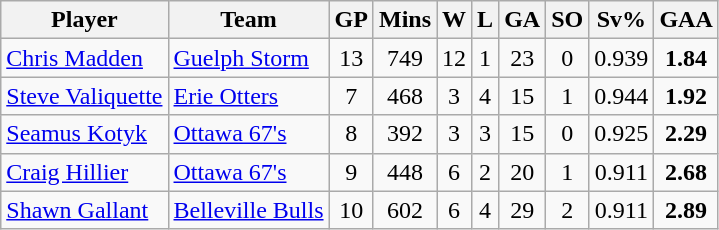<table class="wikitable" style="text-align:center">
<tr>
<th width:25%;">Player</th>
<th width:25%;">Team</th>
<th width:5%;">GP</th>
<th width:5%;">Mins</th>
<th width:5%;">W</th>
<th width:5%;">L</th>
<th width:5%;">GA</th>
<th width:5%;">SO</th>
<th width:5%;">Sv%</th>
<th width:5%;">GAA</th>
</tr>
<tr>
<td align=left><a href='#'>Chris Madden</a></td>
<td align=left><a href='#'>Guelph Storm</a></td>
<td>13</td>
<td>749</td>
<td>12</td>
<td>1</td>
<td>23</td>
<td>0</td>
<td>0.939</td>
<td><strong>1.84</strong></td>
</tr>
<tr>
<td align=left><a href='#'>Steve Valiquette</a></td>
<td align=left><a href='#'>Erie Otters</a></td>
<td>7</td>
<td>468</td>
<td>3</td>
<td>4</td>
<td>15</td>
<td>1</td>
<td>0.944</td>
<td><strong>1.92</strong></td>
</tr>
<tr>
<td align=left><a href='#'>Seamus Kotyk</a></td>
<td align=left><a href='#'>Ottawa 67's</a></td>
<td>8</td>
<td>392</td>
<td>3</td>
<td>3</td>
<td>15</td>
<td>0</td>
<td>0.925</td>
<td><strong>2.29</strong></td>
</tr>
<tr>
<td align=left><a href='#'>Craig Hillier</a></td>
<td align=left><a href='#'>Ottawa 67's</a></td>
<td>9</td>
<td>448</td>
<td>6</td>
<td>2</td>
<td>20</td>
<td>1</td>
<td>0.911</td>
<td><strong>2.68</strong></td>
</tr>
<tr>
<td align=left><a href='#'>Shawn Gallant</a></td>
<td align=left><a href='#'>Belleville Bulls</a></td>
<td>10</td>
<td>602</td>
<td>6</td>
<td>4</td>
<td>29</td>
<td>2</td>
<td>0.911</td>
<td><strong>2.89</strong></td>
</tr>
</table>
